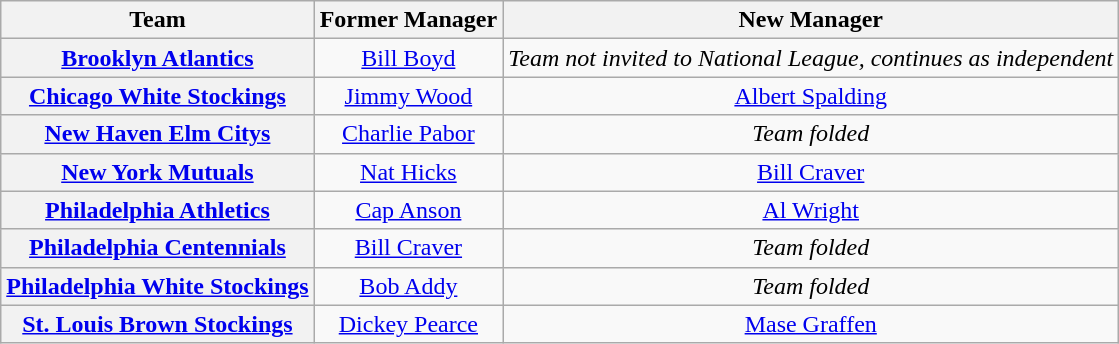<table class="wikitable plainrowheaders" style="text-align:center;">
<tr>
<th scope="col">Team</th>
<th scope="col">Former Manager</th>
<th scope="col">New Manager</th>
</tr>
<tr>
<th scope="row" style="text-align:center;"><a href='#'>Brooklyn Atlantics</a></th>
<td><a href='#'>Bill Boyd</a></td>
<td><em>Team not invited to National League, continues as independent</em></td>
</tr>
<tr>
<th scope="row" style="text-align:center;"><a href='#'>Chicago White Stockings</a></th>
<td><a href='#'>Jimmy Wood</a></td>
<td><a href='#'>Albert Spalding</a></td>
</tr>
<tr>
<th scope="row" style="text-align:center;"><a href='#'>New Haven Elm Citys</a></th>
<td><a href='#'>Charlie Pabor</a></td>
<td><em>Team folded</em></td>
</tr>
<tr>
<th scope="row" style="text-align:center;"><a href='#'>New York Mutuals</a></th>
<td><a href='#'>Nat Hicks</a></td>
<td><a href='#'>Bill Craver</a></td>
</tr>
<tr>
<th scope="row" style="text-align:center;"><a href='#'>Philadelphia Athletics</a></th>
<td><a href='#'>Cap Anson</a></td>
<td><a href='#'>Al Wright</a></td>
</tr>
<tr>
<th scope="row" style="text-align:center;"><a href='#'>Philadelphia Centennials</a></th>
<td><a href='#'>Bill Craver</a></td>
<td><em>Team folded</em></td>
</tr>
<tr>
<th scope="row" style="text-align:center;"><a href='#'>Philadelphia White Stockings</a></th>
<td><a href='#'>Bob Addy</a></td>
<td><em>Team folded</em></td>
</tr>
<tr>
<th scope="row" style="text-align:center;"><a href='#'>St. Louis Brown Stockings</a></th>
<td><a href='#'>Dickey Pearce</a></td>
<td><a href='#'>Mase Graffen</a></td>
</tr>
</table>
